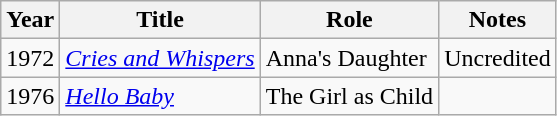<table class="wikitable">
<tr>
<th>Year</th>
<th>Title</th>
<th>Role</th>
<th>Notes</th>
</tr>
<tr>
<td>1972</td>
<td><em><a href='#'>Cries and Whispers</a></em></td>
<td>Anna's Daughter</td>
<td>Uncredited</td>
</tr>
<tr>
<td>1976</td>
<td><em><a href='#'>Hello Baby</a></em></td>
<td>The Girl as Child</td>
<td></td>
</tr>
</table>
